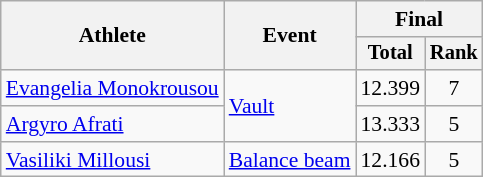<table class="wikitable" style="font-size:90%">
<tr>
<th rowspan=2>Athlete</th>
<th rowspan=2>Event</th>
<th colspan=2>Final</th>
</tr>
<tr style="font-size:95%">
<th>Total</th>
<th>Rank</th>
</tr>
<tr align=center>
<td align=left><a href='#'>Evangelia Monokrousou</a></td>
<td align=left rowspan=2><a href='#'>Vault</a></td>
<td>12.399</td>
<td>7</td>
</tr>
<tr align=center>
<td align=left><a href='#'>Argyro Afrati</a></td>
<td>13.333</td>
<td>5</td>
</tr>
<tr align=center>
<td align=left><a href='#'>Vasiliki Millousi</a></td>
<td align=left><a href='#'>Balance beam</a></td>
<td>12.166</td>
<td>5</td>
</tr>
</table>
